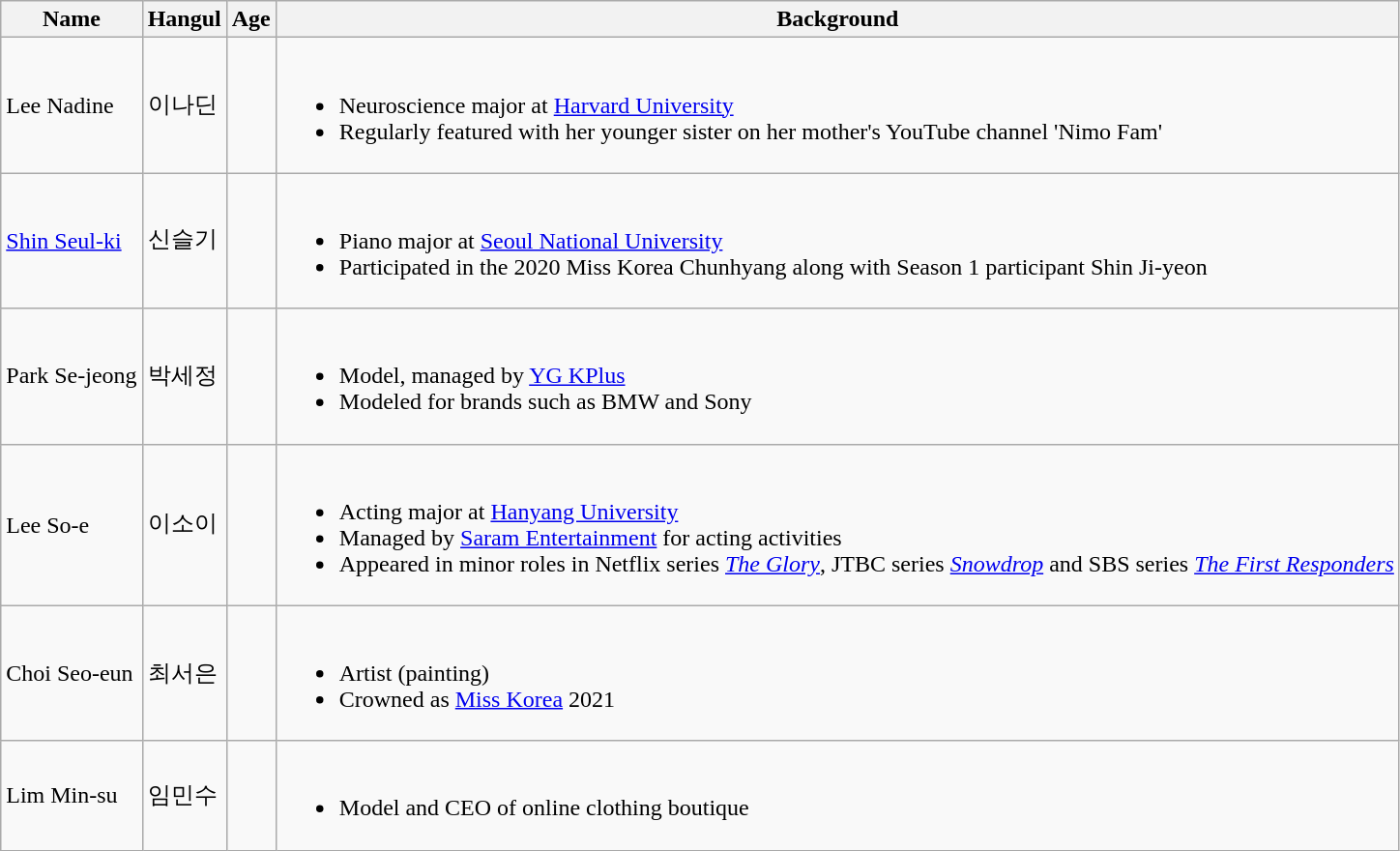<table class="wikitable">
<tr>
<th>Name</th>
<th>Hangul</th>
<th>Age</th>
<th>Background</th>
</tr>
<tr>
<td>Lee Nadine</td>
<td>이나딘</td>
<td></td>
<td><br><ul><li>Neuroscience major at <a href='#'>Harvard University</a></li><li>Regularly featured with her younger sister on her mother's YouTube channel 'Nimo Fam'</li></ul></td>
</tr>
<tr>
<td><a href='#'>Shin Seul-ki</a></td>
<td>신슬기</td>
<td></td>
<td><br><ul><li>Piano major at <a href='#'>Seoul National University</a></li><li>Participated in the 2020 Miss Korea Chunhyang along with Season 1 participant Shin Ji-yeon</li></ul></td>
</tr>
<tr>
<td>Park Se-jeong</td>
<td>박세정</td>
<td></td>
<td><br><ul><li>Model, managed by <a href='#'>YG KPlus</a></li><li>Modeled for brands such as BMW and Sony</li></ul></td>
</tr>
<tr>
<td>Lee So-e</td>
<td>이소이</td>
<td></td>
<td><br><ul><li>Acting major at <a href='#'>Hanyang University</a></li><li>Managed by <a href='#'>Saram Entertainment</a> for acting activities</li><li>Appeared in minor roles in Netflix series <em><a href='#'>The Glory</a></em>, JTBC series <em><a href='#'>Snowdrop</a></em> and SBS series <em><a href='#'>The First Responders</a></em></li></ul></td>
</tr>
<tr>
<td>Choi Seo-eun</td>
<td>최서은</td>
<td></td>
<td><br><ul><li>Artist (painting)</li><li>Crowned as <a href='#'>Miss Korea</a> 2021</li></ul></td>
</tr>
<tr>
<td>Lim Min-su</td>
<td>임민수</td>
<td></td>
<td><br><ul><li>Model and CEO of online clothing boutique</li></ul></td>
</tr>
</table>
